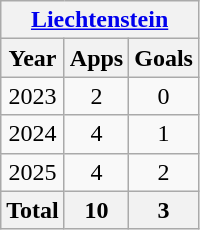<table class="wikitable" style="text-align:center">
<tr>
<th colspan="3"><a href='#'>Liechtenstein</a></th>
</tr>
<tr>
<th>Year</th>
<th>Apps</th>
<th>Goals</th>
</tr>
<tr>
<td>2023</td>
<td>2</td>
<td>0</td>
</tr>
<tr>
<td>2024</td>
<td>4</td>
<td>1</td>
</tr>
<tr>
<td>2025</td>
<td>4</td>
<td>2</td>
</tr>
<tr>
<th colspan="1">Total</th>
<th>10</th>
<th>3</th>
</tr>
</table>
